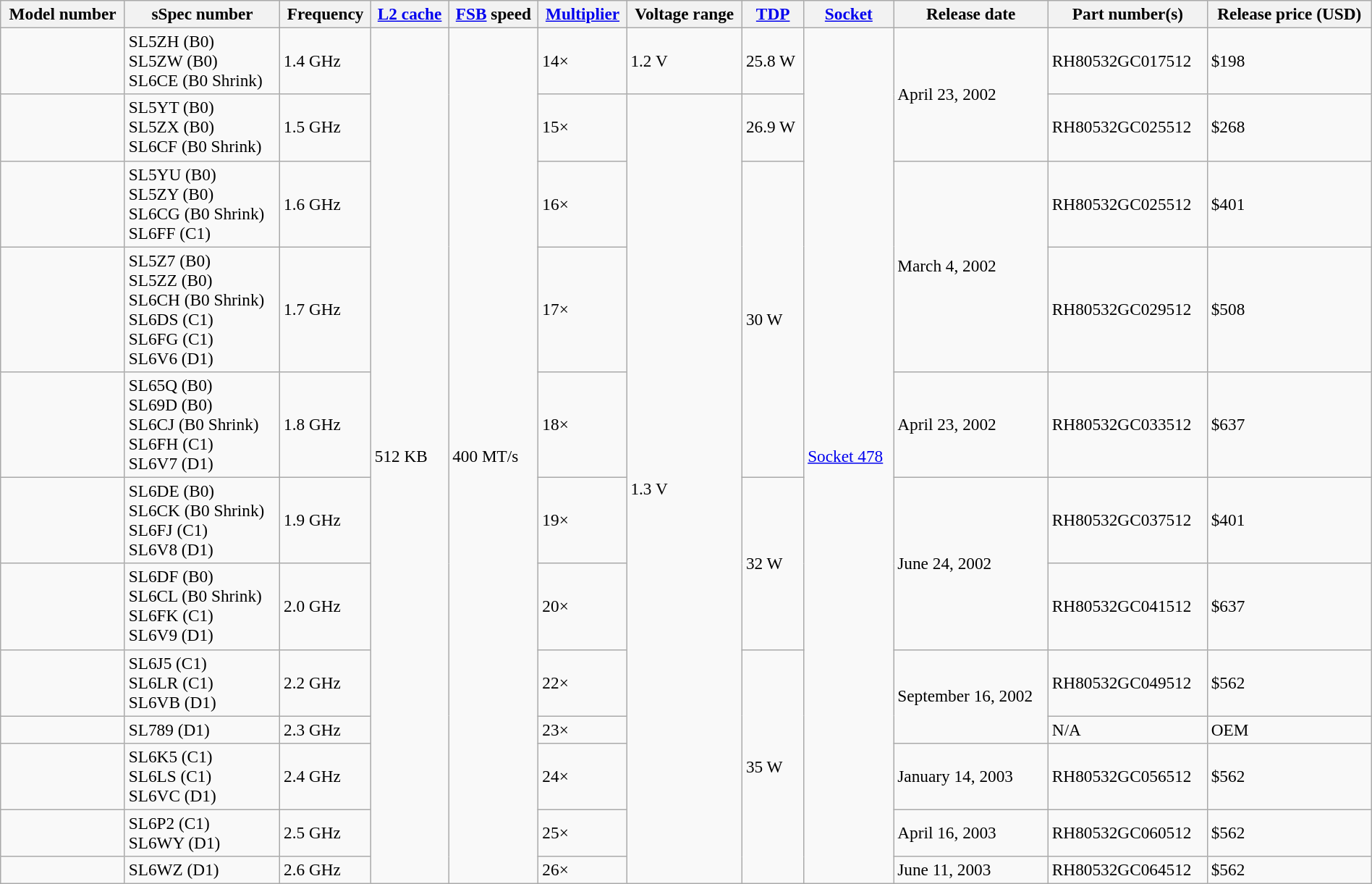<table class="wikitable" style="font-size:97%;" width=100%>
<tr>
<th>Model number</th>
<th>sSpec number</th>
<th>Frequency</th>
<th><a href='#'>L2 cache</a></th>
<th><a href='#'>FSB</a> speed</th>
<th><a href='#'>Multiplier</a></th>
<th>Voltage range</th>
<th><a href='#'>TDP</a></th>
<th><a href='#'>Socket</a></th>
<th>Release date</th>
<th>Part number(s)</th>
<th>Release price (USD)</th>
</tr>
<tr>
<td></td>
<td>SL5ZH (B0)<br>SL5ZW (B0)<br>SL6CE (B0 Shrink)</td>
<td>1.4 GHz</td>
<td rowspan="12">512 KB</td>
<td rowspan="12">400 MT/s</td>
<td>14×</td>
<td>1.2 V</td>
<td>25.8 W</td>
<td rowspan="12"><a href='#'>Socket 478</a></td>
<td rowspan="2">April 23, 2002</td>
<td>RH80532GC017512</td>
<td>$198</td>
</tr>
<tr>
<td></td>
<td>SL5YT (B0)<br>SL5ZX (B0)<br>SL6CF (B0 Shrink)</td>
<td>1.5 GHz</td>
<td>15×</td>
<td rowspan="11">1.3 V</td>
<td>26.9 W</td>
<td>RH80532GC025512</td>
<td>$268</td>
</tr>
<tr>
<td></td>
<td>SL5YU (B0)<br>SL5ZY (B0)<br>SL6CG (B0 Shrink)<br>SL6FF (C1)</td>
<td>1.6 GHz</td>
<td>16×</td>
<td rowspan="3">30 W</td>
<td rowspan="2">March 4, 2002</td>
<td>RH80532GC025512</td>
<td>$401</td>
</tr>
<tr>
<td></td>
<td>SL5Z7 (B0)<br>SL5ZZ (B0)<br>SL6CH (B0 Shrink)<br>SL6DS (C1)<br>SL6FG (C1)<br>SL6V6 (D1)</td>
<td>1.7 GHz</td>
<td>17×</td>
<td>RH80532GC029512</td>
<td>$508</td>
</tr>
<tr>
<td></td>
<td>SL65Q (B0)<br>SL69D (B0)<br>SL6CJ (B0 Shrink)<br>SL6FH (C1)<br>SL6V7 (D1)</td>
<td>1.8 GHz</td>
<td>18×</td>
<td>April 23, 2002</td>
<td>RH80532GC033512</td>
<td>$637</td>
</tr>
<tr>
<td></td>
<td>SL6DE (B0)<br>SL6CK (B0 Shrink)<br>SL6FJ (C1)<br>SL6V8 (D1)</td>
<td>1.9 GHz</td>
<td>19×</td>
<td rowspan="2">32 W</td>
<td rowspan="2">June 24, 2002</td>
<td>RH80532GC037512</td>
<td>$401</td>
</tr>
<tr>
<td></td>
<td>SL6DF (B0)<br>SL6CL (B0 Shrink)<br>SL6FK (C1)<br>SL6V9 (D1)</td>
<td>2.0 GHz</td>
<td>20×</td>
<td>RH80532GC041512</td>
<td>$637</td>
</tr>
<tr>
<td></td>
<td>SL6J5 (C1)<br>SL6LR (C1)<br>SL6VB (D1)</td>
<td>2.2 GHz</td>
<td>22×</td>
<td rowspan="5">35 W</td>
<td rowspan="2">September 16, 2002</td>
<td>RH80532GC049512</td>
<td>$562</td>
</tr>
<tr>
<td></td>
<td>SL789 (D1)</td>
<td>2.3 GHz</td>
<td>23×</td>
<td>N/A</td>
<td>OEM</td>
</tr>
<tr>
<td></td>
<td>SL6K5 (C1)<br>SL6LS (C1)<br>SL6VC (D1)</td>
<td>2.4 GHz</td>
<td>24×</td>
<td>January 14, 2003</td>
<td>RH80532GC056512</td>
<td>$562</td>
</tr>
<tr>
<td></td>
<td>SL6P2 (C1)<br>SL6WY (D1)</td>
<td>2.5 GHz</td>
<td>25×</td>
<td>April 16, 2003</td>
<td>RH80532GC060512</td>
<td>$562</td>
</tr>
<tr>
<td></td>
<td>SL6WZ (D1)</td>
<td>2.6 GHz</td>
<td>26×</td>
<td>June 11, 2003</td>
<td>RH80532GC064512</td>
<td>$562</td>
</tr>
</table>
